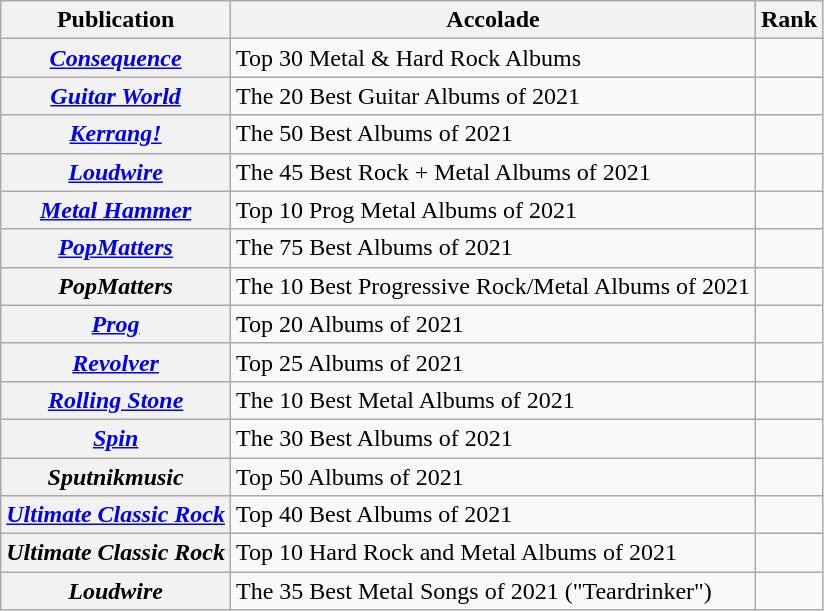<table class="wikitable sortable plainrowheaders">
<tr>
<th>Publication</th>
<th>Accolade</th>
<th>Rank</th>
</tr>
<tr>
<th scope="row"><em><a href='#'>Consequence</a></em></th>
<td>Top 30 Metal & Hard Rock Albums</td>
<td></td>
</tr>
<tr>
<th scope="row"><em><a href='#'>Guitar World</a></em></th>
<td>The 20 Best Guitar Albums of 2021</td>
<td></td>
</tr>
<tr>
<th scope="row"><em><a href='#'>Kerrang!</a></em></th>
<td>The 50 Best Albums of 2021</td>
<td></td>
</tr>
<tr>
<th scope="row"><em><a href='#'>Loudwire</a></em></th>
<td>The 45 Best Rock + Metal Albums of 2021</td>
<td></td>
</tr>
<tr>
<th scope="row"><em><a href='#'>Metal Hammer</a></em></th>
<td>Top 10 Prog Metal Albums of 2021</td>
<td></td>
</tr>
<tr>
<th scope="row"><em><a href='#'>PopMatters</a></em></th>
<td>The 75 Best Albums of 2021</td>
<td></td>
</tr>
<tr>
<th scope="row"><em>PopMatters</em></th>
<td>The 10 Best Progressive Rock/Metal Albums of 2021</td>
<td></td>
</tr>
<tr>
<th scope="row"><em><a href='#'>Prog</a></em></th>
<td>Top 20 Albums of 2021</td>
<td></td>
</tr>
<tr>
<th scope="row"><em><a href='#'>Revolver</a></em></th>
<td>Top 25 Albums of 2021</td>
<td></td>
</tr>
<tr>
<th scope="row"><em><a href='#'>Rolling Stone</a></em></th>
<td>The 10 Best Metal Albums of 2021</td>
<td></td>
</tr>
<tr>
<th scope="row"><em><a href='#'>Spin</a></em></th>
<td>The 30 Best Albums of 2021</td>
<td></td>
</tr>
<tr>
<th scope="row"><em>Sputnikmusic</em></th>
<td>Top 50 Albums of 2021</td>
<td></td>
</tr>
<tr>
<th scope="row"><em><a href='#'>Ultimate Classic Rock</a></em></th>
<td>Top 40 Best Albums of 2021</td>
<td></td>
</tr>
<tr>
<th scope="row"><em>Ultimate Classic Rock</em></th>
<td>Top 10 Hard Rock and Metal Albums of 2021</td>
<td></td>
</tr>
<tr>
<th scope="row"><em>Loudwire</em></th>
<td>The 35 Best Metal Songs of 2021 ("Teardrinker")</td>
<td></td>
</tr>
</table>
